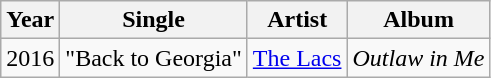<table class="wikitable">
<tr>
<th>Year</th>
<th>Single</th>
<th>Artist</th>
<th>Album</th>
</tr>
<tr>
<td>2016</td>
<td>"Back to Georgia"</td>
<td><a href='#'>The Lacs</a></td>
<td><em>Outlaw in Me</em></td>
</tr>
</table>
